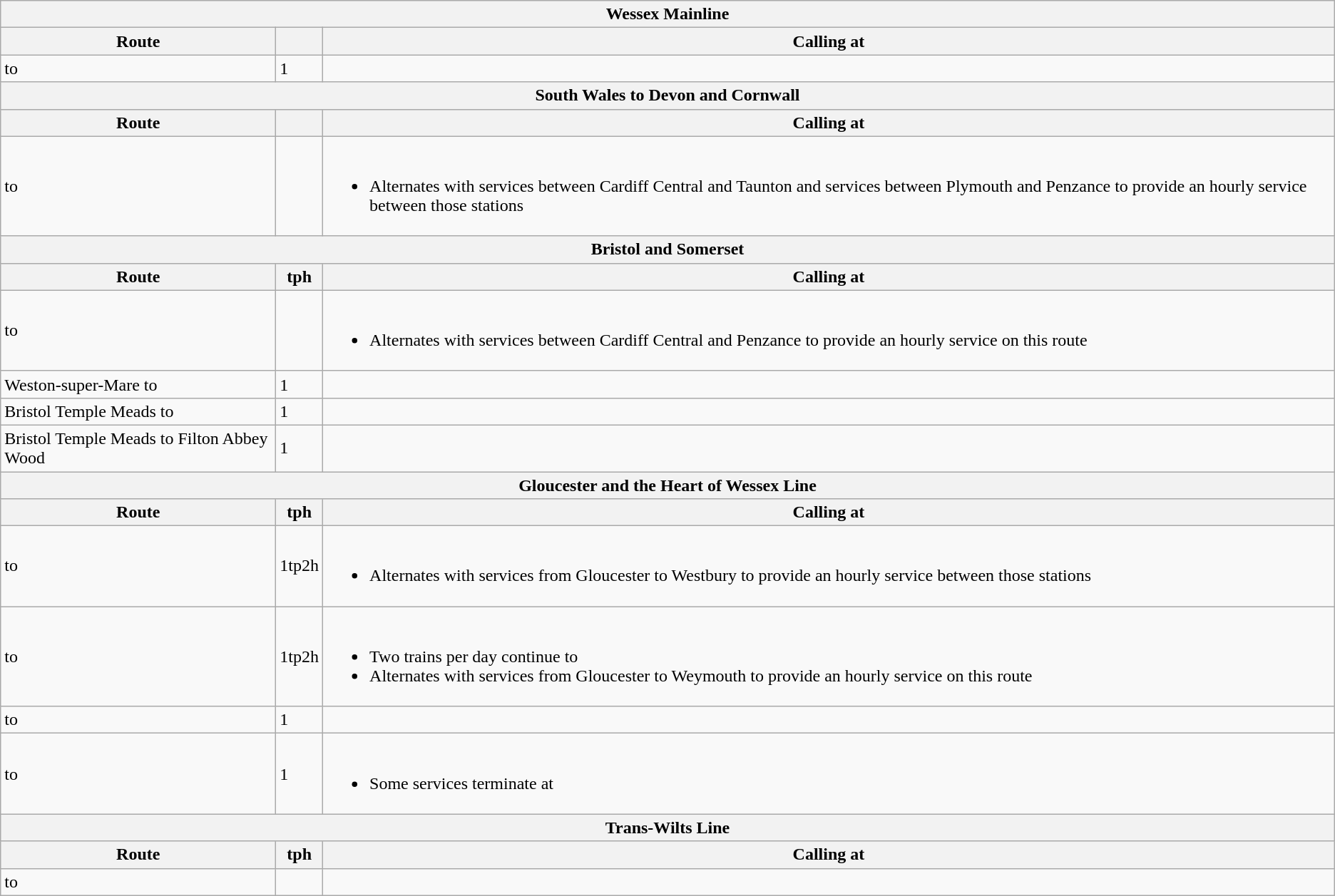<table class="wikitable">
<tr>
<th colspan="3">Wessex Mainline</th>
</tr>
<tr>
<th width="250px">Route</th>
<th></th>
<th>Calling at</th>
</tr>
<tr>
<td> to </td>
<td>1</td>
<td></td>
</tr>
<tr>
<th colspan="3">South Wales to Devon and Cornwall</th>
</tr>
<tr>
<th>Route</th>
<th></th>
<th>Calling at</th>
</tr>
<tr>
<td> to </td>
<td></td>
<td><br><ul><li>Alternates with services between Cardiff Central and Taunton and services between Plymouth and Penzance to provide an hourly service between those stations</li></ul></td>
</tr>
<tr>
<th colspan="3">Bristol and Somerset</th>
</tr>
<tr>
<th>Route</th>
<th>tph</th>
<th>Calling at</th>
</tr>
<tr>
<td> to </td>
<td></td>
<td><br><ul><li>Alternates with services between Cardiff Central and Penzance to provide an hourly service on this route</li></ul></td>
</tr>
<tr>
<td>Weston-super-Mare to </td>
<td>1</td>
<td></td>
</tr>
<tr>
<td>Bristol Temple Meads to </td>
<td>1</td>
<td></td>
</tr>
<tr>
<td>Bristol Temple Meads to Filton Abbey Wood</td>
<td>1</td>
<td></td>
</tr>
<tr>
<th colspan="3">Gloucester and the Heart of Wessex Line</th>
</tr>
<tr>
<th>Route</th>
<th>tph</th>
<th>Calling at</th>
</tr>
<tr>
<td> to </td>
<td>1tp2h</td>
<td><br><ul><li>Alternates with services from Gloucester to Westbury to provide an hourly service between those stations</li></ul></td>
</tr>
<tr>
<td> to </td>
<td>1tp2h</td>
<td><br><ul><li>Two trains per day continue to </li><li>Alternates with services from Gloucester to Weymouth to provide an hourly service on this route</li></ul></td>
</tr>
<tr>
<td> to </td>
<td>1</td>
<td></td>
</tr>
<tr>
<td> to </td>
<td>1</td>
<td><br><ul><li>Some services terminate at </li></ul></td>
</tr>
<tr>
<th colspan="3">Trans-Wilts Line</th>
</tr>
<tr>
<th>Route</th>
<th>tph</th>
<th>Calling at</th>
</tr>
<tr>
<td> to </td>
<td></td>
<td></td>
</tr>
</table>
